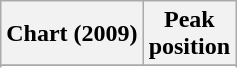<table class="wikitable sortable plainrowheaders" style="text-align:center">
<tr>
<th scope="col">Chart (2009)</th>
<th scope="col">Peak<br>position</th>
</tr>
<tr>
</tr>
<tr>
</tr>
<tr>
</tr>
<tr>
</tr>
</table>
